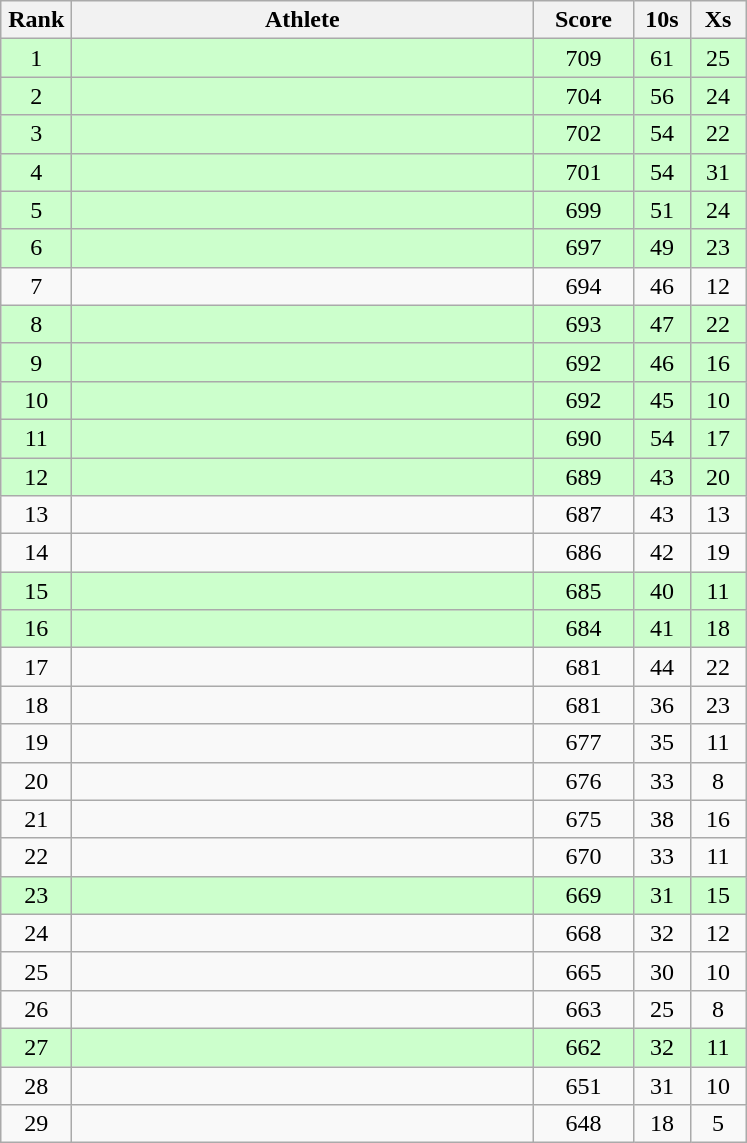<table class=wikitable style="text-align:center">
<tr>
<th width=40>Rank</th>
<th width=300>Athlete</th>
<th width=60>Score</th>
<th width=30>10s</th>
<th width=30>Xs</th>
</tr>
<tr bgcolor=ccffcc>
<td>1</td>
<td align=left></td>
<td>709</td>
<td>61</td>
<td>25</td>
</tr>
<tr bgcolor=ccffcc>
<td>2</td>
<td align=left></td>
<td>704</td>
<td>56</td>
<td>24</td>
</tr>
<tr bgcolor=ccffcc>
<td>3</td>
<td align=left></td>
<td>702</td>
<td>54</td>
<td>22</td>
</tr>
<tr bgcolor=ccffcc>
<td>4</td>
<td align=left></td>
<td>701</td>
<td>54</td>
<td>31</td>
</tr>
<tr bgcolor=ccffcc>
<td>5</td>
<td align=left></td>
<td>699</td>
<td>51</td>
<td>24</td>
</tr>
<tr bgcolor=ccffcc>
<td>6</td>
<td align=left></td>
<td>697</td>
<td>49</td>
<td>23</td>
</tr>
<tr>
<td>7</td>
<td align=left></td>
<td>694</td>
<td>46</td>
<td>12</td>
</tr>
<tr bgcolor=ccffcc>
<td>8</td>
<td align=left></td>
<td>693</td>
<td>47</td>
<td>22</td>
</tr>
<tr bgcolor=ccffcc>
<td>9</td>
<td align=left></td>
<td>692</td>
<td>46</td>
<td>16</td>
</tr>
<tr bgcolor=ccffcc>
<td>10</td>
<td align=left></td>
<td>692</td>
<td>45</td>
<td>10</td>
</tr>
<tr bgcolor=ccffcc>
<td>11</td>
<td align=left></td>
<td>690</td>
<td>54</td>
<td>17</td>
</tr>
<tr bgcolor=ccffcc>
<td>12</td>
<td align=left></td>
<td>689</td>
<td>43</td>
<td>20</td>
</tr>
<tr>
<td>13</td>
<td align=left></td>
<td>687</td>
<td>43</td>
<td>13</td>
</tr>
<tr>
<td>14</td>
<td align=left></td>
<td>686</td>
<td>42</td>
<td>19</td>
</tr>
<tr bgcolor=ccffcc>
<td>15</td>
<td align=left></td>
<td>685</td>
<td>40</td>
<td>11</td>
</tr>
<tr bgcolor=ccffcc>
<td>16</td>
<td align=left></td>
<td>684</td>
<td>41</td>
<td>18</td>
</tr>
<tr>
<td>17</td>
<td align=left></td>
<td>681</td>
<td>44</td>
<td>22</td>
</tr>
<tr>
<td>18</td>
<td align=left></td>
<td>681</td>
<td>36</td>
<td>23</td>
</tr>
<tr>
<td>19</td>
<td align=left></td>
<td>677</td>
<td>35</td>
<td>11</td>
</tr>
<tr>
<td>20</td>
<td align=left></td>
<td>676</td>
<td>33</td>
<td>8</td>
</tr>
<tr>
<td>21</td>
<td align=left></td>
<td>675</td>
<td>38</td>
<td>16</td>
</tr>
<tr>
<td>22</td>
<td align=left></td>
<td>670</td>
<td>33</td>
<td>11</td>
</tr>
<tr bgcolor=ccffcc>
<td>23</td>
<td align=left></td>
<td>669</td>
<td>31</td>
<td>15</td>
</tr>
<tr>
<td>24</td>
<td align=left></td>
<td>668</td>
<td>32</td>
<td>12</td>
</tr>
<tr>
<td>25</td>
<td align=left></td>
<td>665</td>
<td>30</td>
<td>10</td>
</tr>
<tr>
<td>26</td>
<td align=left></td>
<td>663</td>
<td>25</td>
<td>8</td>
</tr>
<tr bgcolor=ccffcc>
<td>27</td>
<td align=left></td>
<td>662</td>
<td>32</td>
<td>11</td>
</tr>
<tr>
<td>28</td>
<td align=left></td>
<td>651</td>
<td>31</td>
<td>10</td>
</tr>
<tr>
<td>29</td>
<td align=left></td>
<td>648</td>
<td>18</td>
<td>5</td>
</tr>
</table>
